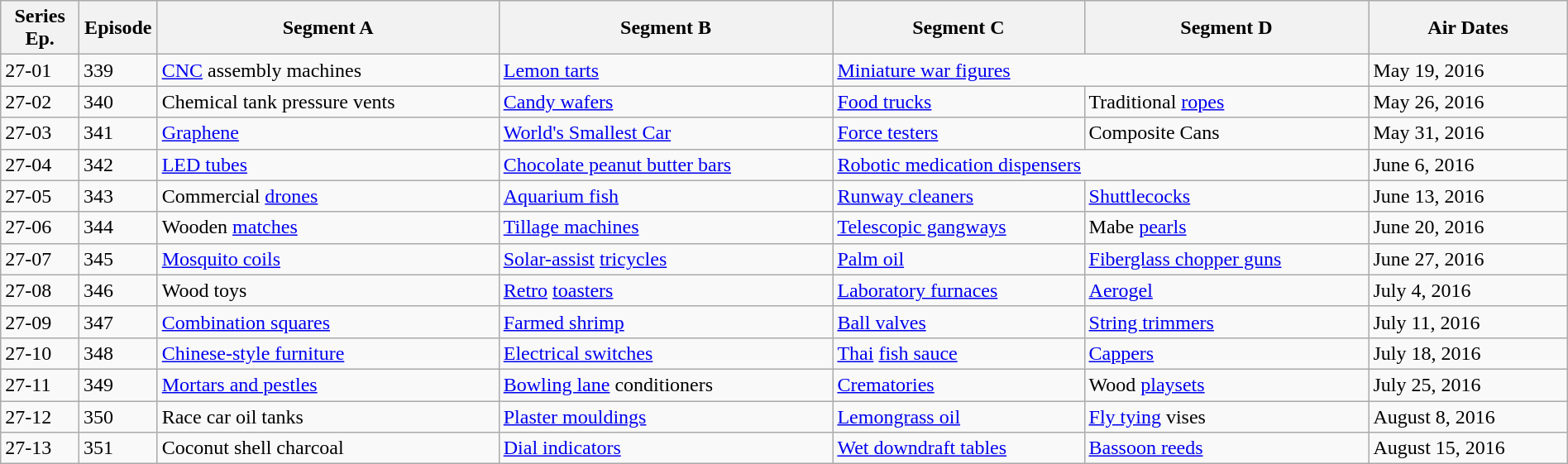<table class="wikitable" style="width:100%;">
<tr>
<th style="width:5%;">Series Ep.</th>
<th style="width:5%;">Episode</th>
<th>Segment A</th>
<th>Segment B</th>
<th>Segment C</th>
<th>Segment D</th>
<th>Air Dates</th>
</tr>
<tr>
<td>27-01</td>
<td>339</td>
<td><a href='#'>CNC</a> assembly machines</td>
<td><a href='#'>Lemon tarts</a></td>
<td colspan="2"><a href='#'>Miniature war figures</a></td>
<td>May 19, 2016</td>
</tr>
<tr>
<td>27-02</td>
<td>340</td>
<td>Chemical tank pressure vents</td>
<td><a href='#'>Candy wafers</a></td>
<td><a href='#'>Food trucks</a></td>
<td>Traditional <a href='#'>ropes</a></td>
<td>May 26, 2016</td>
</tr>
<tr>
<td>27-03</td>
<td>341</td>
<td><a href='#'>Graphene</a></td>
<td><a href='#'>World's Smallest Car</a></td>
<td><a href='#'>Force testers</a></td>
<td>Composite Cans</td>
<td>May 31, 2016</td>
</tr>
<tr>
<td>27-04</td>
<td>342</td>
<td><a href='#'>LED tubes</a></td>
<td><a href='#'>Chocolate peanut butter bars</a></td>
<td colspan="2"><a href='#'>Robotic medication dispensers</a></td>
<td>June 6, 2016</td>
</tr>
<tr>
<td>27-05</td>
<td>343</td>
<td>Commercial <a href='#'>drones</a></td>
<td><a href='#'>Aquarium fish</a></td>
<td><a href='#'>Runway cleaners</a></td>
<td><a href='#'>Shuttlecocks</a></td>
<td>June 13, 2016</td>
</tr>
<tr>
<td>27-06</td>
<td>344</td>
<td>Wooden <a href='#'>matches</a></td>
<td><a href='#'>Tillage machines</a></td>
<td><a href='#'>Telescopic gangways</a></td>
<td>Mabe <a href='#'>pearls</a></td>
<td>June 20, 2016</td>
</tr>
<tr>
<td>27-07</td>
<td>345</td>
<td><a href='#'>Mosquito coils</a></td>
<td><a href='#'>Solar-assist</a> <a href='#'>tricycles</a></td>
<td><a href='#'>Palm oil</a></td>
<td><a href='#'>Fiberglass chopper guns</a></td>
<td>June 27, 2016</td>
</tr>
<tr>
<td>27-08</td>
<td>346</td>
<td>Wood toys</td>
<td><a href='#'>Retro</a> <a href='#'>toasters</a></td>
<td><a href='#'>Laboratory furnaces</a></td>
<td><a href='#'>Aerogel</a></td>
<td>July 4, 2016</td>
</tr>
<tr>
<td>27-09</td>
<td>347</td>
<td><a href='#'>Combination squares</a></td>
<td><a href='#'>Farmed shrimp</a></td>
<td><a href='#'>Ball valves</a></td>
<td><a href='#'>String trimmers</a></td>
<td>July 11, 2016</td>
</tr>
<tr>
<td>27-10</td>
<td>348</td>
<td><a href='#'>Chinese-style furniture</a></td>
<td><a href='#'>Electrical switches</a></td>
<td><a href='#'>Thai</a> <a href='#'>fish sauce</a></td>
<td><a href='#'>Cappers</a></td>
<td>July 18, 2016</td>
</tr>
<tr>
<td>27-11</td>
<td>349</td>
<td><a href='#'>Mortars and pestles</a></td>
<td><a href='#'>Bowling lane</a> conditioners</td>
<td><a href='#'>Crematories</a></td>
<td>Wood <a href='#'>playsets</a></td>
<td>July 25, 2016</td>
</tr>
<tr>
<td>27-12</td>
<td>350</td>
<td>Race car oil tanks</td>
<td><a href='#'>Plaster mouldings</a></td>
<td><a href='#'>Lemongrass oil</a></td>
<td><a href='#'>Fly tying</a> vises</td>
<td>August 8, 2016</td>
</tr>
<tr>
<td>27-13</td>
<td>351</td>
<td>Coconut shell charcoal</td>
<td><a href='#'>Dial indicators</a></td>
<td><a href='#'>Wet downdraft tables</a></td>
<td><a href='#'>Bassoon reeds</a></td>
<td>August 15, 2016</td>
</tr>
</table>
